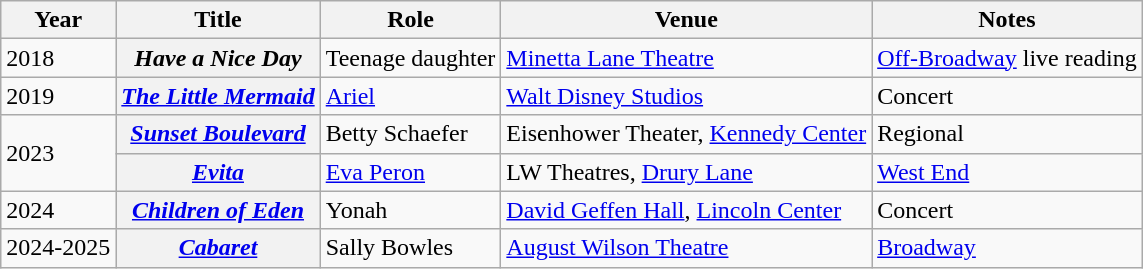<table class="wikitable sortable plainrowheaders">
<tr>
<th scope="col">Year</th>
<th scope="col">Title</th>
<th scope="col">Role</th>
<th scope="col">Venue</th>
<th class="unsortable">Notes</th>
</tr>
<tr>
<td>2018</td>
<th scope="row"><em>Have a Nice Day</em></th>
<td>Teenage daughter</td>
<td><a href='#'>Minetta Lane Theatre</a></td>
<td><a href='#'>Off-Broadway</a> live reading</td>
</tr>
<tr>
<td>2019</td>
<th scope="row" data-sort-value="Little Mermaid, The"><em><a href='#'>The Little Mermaid</a></em></th>
<td><a href='#'>Ariel</a></td>
<td><a href='#'>Walt Disney Studios</a></td>
<td>Concert</td>
</tr>
<tr>
<td rowspan="2">2023</td>
<th scope="row"><em><a href='#'>Sunset Boulevard</a></em></th>
<td>Betty Schaefer</td>
<td>Eisenhower Theater, <a href='#'>Kennedy Center</a></td>
<td>Regional</td>
</tr>
<tr>
<th scope="row"><em><a href='#'>Evita</a></em></th>
<td><a href='#'>Eva Peron</a></td>
<td>LW Theatres, <a href='#'>Drury Lane</a></td>
<td><a href='#'>West End</a></td>
</tr>
<tr>
<td>2024</td>
<th scope="row"><em><a href='#'>Children of Eden</a></em></th>
<td>Yonah</td>
<td><a href='#'>David Geffen Hall</a>, <a href='#'>Lincoln Center</a></td>
<td>Concert</td>
</tr>
<tr>
<td>2024-2025</td>
<th scope="row"><em><a href='#'>Cabaret</a></em></th>
<td>Sally Bowles</td>
<td><a href='#'>August Wilson Theatre</a></td>
<td><a href='#'>Broadway</a></td>
</tr>
</table>
